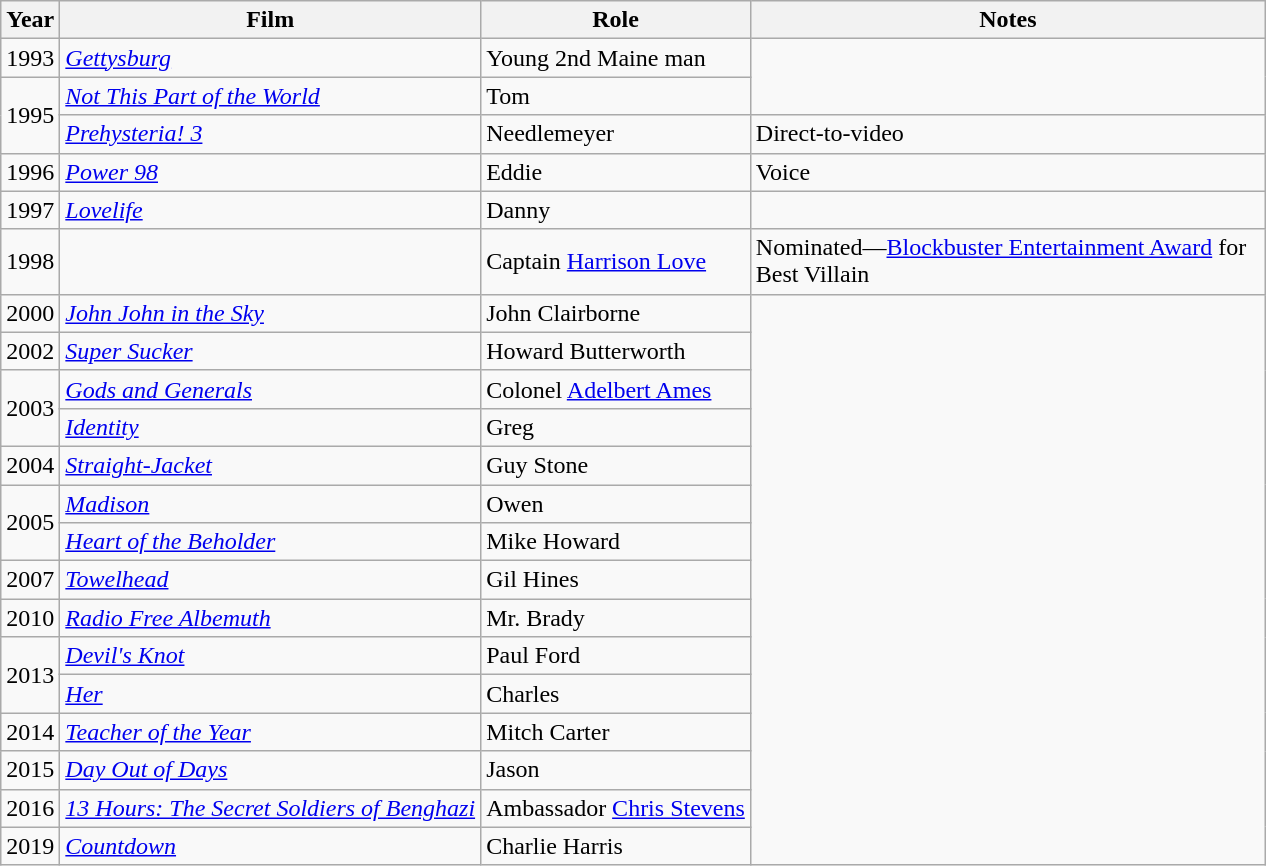<table class="wikitable sortable">
<tr>
<th>Year</th>
<th>Film</th>
<th>Role</th>
<th class="unsortable" style="width:21em;">Notes</th>
</tr>
<tr>
<td>1993</td>
<td><em><a href='#'>Gettysburg</a></em></td>
<td>Young 2nd Maine man</td>
<td rowspan="2"></td>
</tr>
<tr>
<td rowspan="2">1995</td>
<td><em><a href='#'>Not This Part of the World</a></em></td>
<td>Tom</td>
</tr>
<tr>
<td><em><a href='#'>Prehysteria! 3</a></em></td>
<td>Needlemeyer</td>
<td>Direct-to-video</td>
</tr>
<tr>
<td>1996</td>
<td><em><a href='#'>Power 98</a></em></td>
<td>Eddie</td>
<td>Voice</td>
</tr>
<tr>
<td>1997</td>
<td><em><a href='#'>Lovelife</a></em></td>
<td>Danny</td>
<td></td>
</tr>
<tr>
<td>1998</td>
<td><em></em></td>
<td>Captain <a href='#'>Harrison Love</a></td>
<td>Nominated—<a href='#'>Blockbuster Entertainment Award</a> for Best Villain</td>
</tr>
<tr>
<td>2000</td>
<td><em><a href='#'>John John in the Sky</a></em></td>
<td>John Clairborne</td>
<td rowspan="15"></td>
</tr>
<tr>
<td>2002</td>
<td><em><a href='#'>Super Sucker</a></em></td>
<td>Howard Butterworth</td>
</tr>
<tr>
<td rowspan="2">2003</td>
<td><em><a href='#'>Gods and Generals</a></em></td>
<td>Colonel <a href='#'>Adelbert Ames</a></td>
</tr>
<tr>
<td><em><a href='#'>Identity</a></em></td>
<td>Greg</td>
</tr>
<tr>
<td>2004</td>
<td><em><a href='#'>Straight-Jacket</a></em></td>
<td>Guy Stone</td>
</tr>
<tr>
<td rowspan="2">2005</td>
<td><em><a href='#'>Madison</a></em></td>
<td>Owen</td>
</tr>
<tr>
<td><em><a href='#'>Heart of the Beholder</a></em></td>
<td>Mike Howard</td>
</tr>
<tr>
<td>2007</td>
<td><em><a href='#'>Towelhead</a></em></td>
<td>Gil Hines</td>
</tr>
<tr>
<td>2010</td>
<td><em><a href='#'>Radio Free Albemuth</a></em></td>
<td>Mr. Brady</td>
</tr>
<tr>
<td rowspan="2">2013</td>
<td><em><a href='#'>Devil's Knot</a></em></td>
<td>Paul Ford</td>
</tr>
<tr>
<td><em><a href='#'>Her</a></em></td>
<td>Charles</td>
</tr>
<tr>
<td>2014</td>
<td><em><a href='#'>Teacher of the Year</a></em></td>
<td>Mitch Carter</td>
</tr>
<tr>
<td>2015</td>
<td><em><a href='#'>Day Out of Days</a></em></td>
<td>Jason</td>
</tr>
<tr>
<td>2016</td>
<td><em><a href='#'>13 Hours: The Secret Soldiers of Benghazi</a></em></td>
<td>Ambassador <a href='#'>Chris Stevens</a></td>
</tr>
<tr>
<td>2019</td>
<td><em><a href='#'>Countdown</a></em></td>
<td>Charlie Harris</td>
</tr>
</table>
